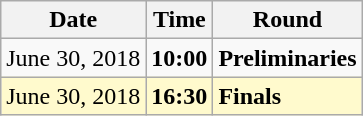<table class="wikitable">
<tr>
<th>Date</th>
<th>Time</th>
<th>Round</th>
</tr>
<tr>
<td>June 30, 2018</td>
<td><strong>10:00</strong></td>
<td><strong>Preliminaries</strong></td>
</tr>
<tr style="background:lemonchiffon">
<td>June 30, 2018</td>
<td><strong>16:30</strong></td>
<td><strong>Finals</strong></td>
</tr>
</table>
